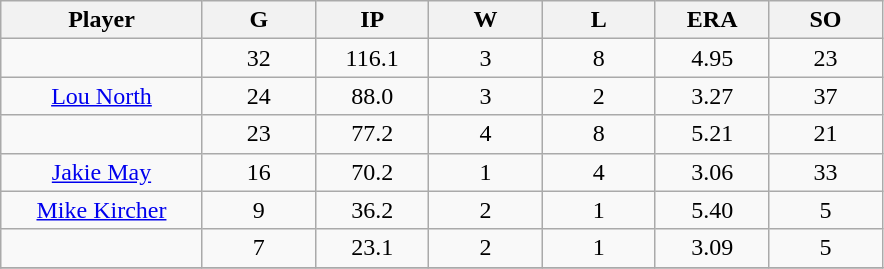<table class="wikitable sortable">
<tr>
<th bgcolor="#DDDDFF" width="16%">Player</th>
<th bgcolor="#DDDDFF" width="9%">G</th>
<th bgcolor="#DDDDFF" width="9%">IP</th>
<th bgcolor="#DDDDFF" width="9%">W</th>
<th bgcolor="#DDDDFF" width="9%">L</th>
<th bgcolor="#DDDDFF" width="9%">ERA</th>
<th bgcolor="#DDDDFF" width="9%">SO</th>
</tr>
<tr align="center">
<td></td>
<td>32</td>
<td>116.1</td>
<td>3</td>
<td>8</td>
<td>4.95</td>
<td>23</td>
</tr>
<tr align="center">
<td><a href='#'>Lou North</a></td>
<td>24</td>
<td>88.0</td>
<td>3</td>
<td>2</td>
<td>3.27</td>
<td>37</td>
</tr>
<tr align=center>
<td></td>
<td>23</td>
<td>77.2</td>
<td>4</td>
<td>8</td>
<td>5.21</td>
<td>21</td>
</tr>
<tr align="center">
<td><a href='#'>Jakie May</a></td>
<td>16</td>
<td>70.2</td>
<td>1</td>
<td>4</td>
<td>3.06</td>
<td>33</td>
</tr>
<tr align=center>
<td><a href='#'>Mike Kircher</a></td>
<td>9</td>
<td>36.2</td>
<td>2</td>
<td>1</td>
<td>5.40</td>
<td>5</td>
</tr>
<tr align=center>
<td></td>
<td>7</td>
<td>23.1</td>
<td>2</td>
<td>1</td>
<td>3.09</td>
<td>5</td>
</tr>
<tr align="center">
</tr>
</table>
